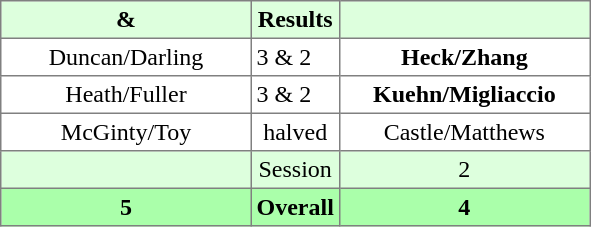<table border="1" cellpadding="3" style="border-collapse:collapse; text-align:center;">
<tr style="background:#ddffdd;">
<th width=160> & </th>
<th>Results</th>
<th width=160></th>
</tr>
<tr>
<td>Duncan/Darling</td>
<td align=left> 3 & 2</td>
<td><strong>Heck/Zhang</strong></td>
</tr>
<tr>
<td>Heath/Fuller</td>
<td align=left> 3 & 2</td>
<td><strong>Kuehn/Migliaccio</strong></td>
</tr>
<tr>
<td>McGinty/Toy</td>
<td>halved</td>
<td>Castle/Matthews</td>
</tr>
<tr style="background:#ddffdd;">
<td></td>
<td>Session</td>
<td>2</td>
</tr>
<tr style="background:#aaffaa;">
<th>5</th>
<th>Overall</th>
<th>4</th>
</tr>
</table>
